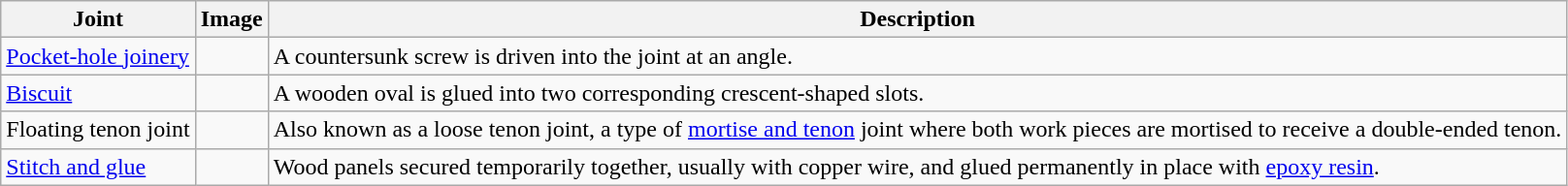<table class="wikitable">
<tr>
<th>Joint</th>
<th>Image</th>
<th>Description</th>
</tr>
<tr>
<td><a href='#'>Pocket-hole joinery</a></td>
<td></td>
<td>A countersunk screw is driven into the joint at an angle.</td>
</tr>
<tr>
<td><a href='#'>Biscuit</a></td>
<td></td>
<td>A wooden oval is glued into two corresponding crescent-shaped slots.</td>
</tr>
<tr>
<td>Floating tenon joint</td>
<td></td>
<td>Also known as a loose tenon joint, a type of <a href='#'>mortise and tenon</a> joint where both work pieces are mortised to receive a double-ended tenon.</td>
</tr>
<tr>
<td><a href='#'>Stitch and glue</a></td>
<td></td>
<td>Wood panels secured temporarily together, usually with copper wire, and glued permanently in place with <a href='#'>epoxy resin</a>.</td>
</tr>
</table>
